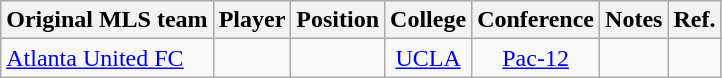<table class="wikitable sortable" style="text-align:center">
<tr>
<th>Original MLS team</th>
<th>Player</th>
<th>Position</th>
<th>College</th>
<th>Conference</th>
<th class=unsortable>Notes</th>
<th class=unsortable>Ref.</th>
</tr>
<tr>
<td align="left"><a href='#'>Atlanta United FC</a></td>
<td align="left"> </td>
<td></td>
<td><a href='#'>UCLA</a></td>
<td><a href='#'>Pac-12</a></td>
<td></td>
<td></td>
</tr>
</table>
